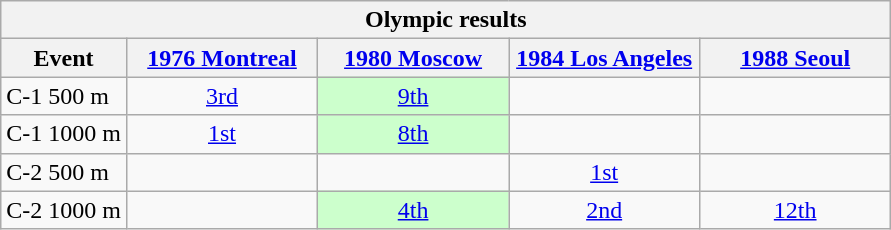<table class="wikitable" style="text-align: center">
<tr>
<th colspan=5>Olympic results</th>
</tr>
<tr>
<th>Event</th>
<th width="120"><a href='#'>1976 Montreal</a></th>
<th width="120"><a href='#'>1980 Moscow</a></th>
<th width="120"><a href='#'>1984 Los Angeles</a></th>
<th width="120"><a href='#'>1988 Seoul</a></th>
</tr>
<tr>
<td align=left>C-1 500 m</td>
<td> <a href='#'>3rd</a> </td>
<td style="background: #ccffcc"><a href='#'>9th</a> </td>
<td></td>
<td></td>
</tr>
<tr>
<td align=left>C-1 1000 m</td>
<td> <a href='#'>1st</a> </td>
<td style="background: #ccffcc"><a href='#'>8th</a> </td>
<td></td>
<td></td>
</tr>
<tr>
<td align=left>C-2 500 m</td>
<td></td>
<td></td>
<td> <a href='#'>1st</a> </td>
<td></td>
</tr>
<tr>
<td align=left>C-2 1000 m</td>
<td></td>
<td style="background: #ccffcc"><a href='#'>4th</a> </td>
<td> <a href='#'>2nd</a> </td>
<td><a href='#'>12th</a> </td>
</tr>
</table>
